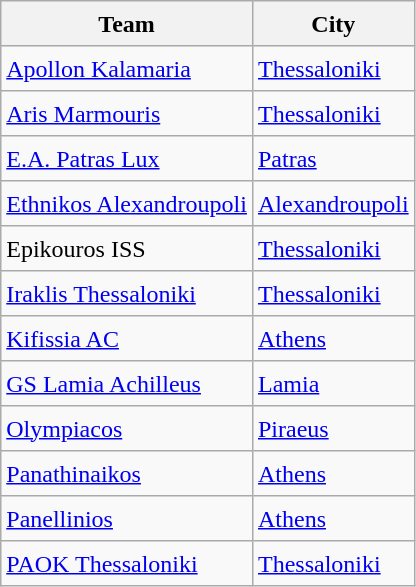<table class="wikitable">
<tr style="height: 30px;">
<th>Team</th>
<th>City</th>
</tr>
<tr style="height: 30px;">
<td><a href='#'>Apollon Kalamaria</a></td>
<td><a href='#'>Thessaloniki</a></td>
</tr>
<tr style="height: 30px;">
<td><a href='#'>Aris Marmouris</a></td>
<td><a href='#'>Thessaloniki</a></td>
</tr>
<tr style="height: 30px;">
<td><a href='#'>E.A. Patras Lux</a></td>
<td><a href='#'>Patras</a></td>
</tr>
<tr style="height: 30px;">
<td><a href='#'>Ethnikos Alexandroupoli</a></td>
<td><a href='#'>Alexandroupoli</a></td>
</tr>
<tr style="height: 30px;">
<td>Epikouros ISS</td>
<td><a href='#'>Thessaloniki</a></td>
</tr>
<tr style="height: 30px;">
<td><a href='#'>Iraklis Thessaloniki</a></td>
<td><a href='#'>Thessaloniki</a></td>
</tr>
<tr style="height: 30px;">
<td><a href='#'>Kifissia AC</a></td>
<td><a href='#'>Athens</a></td>
</tr>
<tr style="height: 30px;">
<td><a href='#'>GS Lamia Achilleus</a></td>
<td><a href='#'>Lamia</a></td>
</tr>
<tr style="height: 30px;">
<td><a href='#'>Olympiacos</a></td>
<td><a href='#'>Piraeus</a></td>
</tr>
<tr style="height: 30px;">
<td><a href='#'>Panathinaikos</a></td>
<td><a href='#'>Athens</a></td>
</tr>
<tr style="height: 30px;">
<td><a href='#'>Panellinios</a></td>
<td><a href='#'>Athens</a></td>
</tr>
<tr style="height: 30px;">
<td><a href='#'>PAOK Thessaloniki</a></td>
<td><a href='#'>Thessaloniki</a></td>
</tr>
</table>
